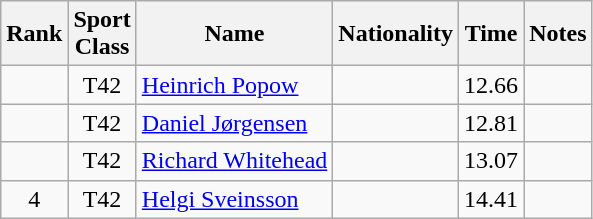<table class="wikitable sortable" style="text-align:center">
<tr>
<th>Rank</th>
<th>Sport<br>Class</th>
<th>Name</th>
<th>Nationality</th>
<th>Time</th>
<th>Notes</th>
</tr>
<tr>
<td></td>
<td>T42</td>
<td align=left><a href='#'>Heinrich Popow</a></td>
<td align=left></td>
<td>12.66</td>
<td></td>
</tr>
<tr>
<td></td>
<td>T42</td>
<td align=left><a href='#'>Daniel Jørgensen</a></td>
<td align=left></td>
<td>12.81</td>
<td></td>
</tr>
<tr>
<td></td>
<td>T42</td>
<td align=left><a href='#'>Richard Whitehead</a></td>
<td align=left></td>
<td>13.07</td>
<td></td>
</tr>
<tr>
<td>4</td>
<td>T42</td>
<td align=left><a href='#'>Helgi Sveinsson</a></td>
<td align=left></td>
<td>14.41</td>
<td></td>
</tr>
</table>
